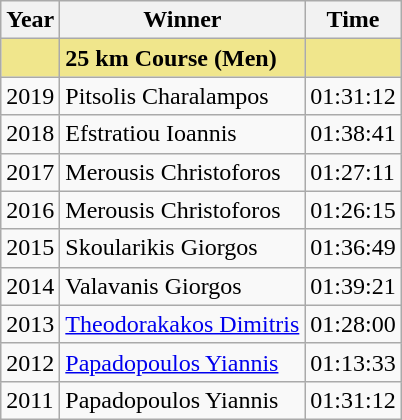<table class="wikitable sortable">
<tr>
<th>Year</th>
<th>Winner</th>
<th>Time</th>
</tr>
<tr bgcolor="F0e68c">
<td></td>
<td><strong>25 km Course (Men)</strong></td>
<td></td>
</tr>
<tr>
<td>2019</td>
<td>Pitsolis Charalampos</td>
<td>01:31:12</td>
</tr>
<tr>
<td>2018</td>
<td>Efstratiou Ioannis</td>
<td>01:38:41</td>
</tr>
<tr>
<td>2017</td>
<td>Merousis Christoforos</td>
<td>01:27:11 </td>
</tr>
<tr>
<td>2016</td>
<td>Merousis Christoforos</td>
<td>01:26:15</td>
</tr>
<tr>
<td>2015</td>
<td>Skoularikis Giorgos</td>
<td>01:36:49</td>
</tr>
<tr>
<td>2014</td>
<td>Valavanis Giorgos</td>
<td>01:39:21</td>
</tr>
<tr>
<td>2013</td>
<td><a href='#'>Theodorakakos Dimitris</a></td>
<td>01:28:00</td>
</tr>
<tr>
<td>2012</td>
<td><a href='#'>Papadopoulos Yiannis</a></td>
<td>01:13:33</td>
</tr>
<tr>
<td>2011</td>
<td>Papadopoulos Yiannis</td>
<td>01:31:12</td>
</tr>
</table>
